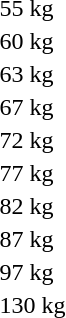<table>
<tr>
<td>55 kg</td>
<td></td>
<td></td>
<td></td>
</tr>
<tr>
<td rowspan=2>60 kg</td>
<td rowspan=2></td>
<td rowspan=2></td>
<td></td>
</tr>
<tr>
<td></td>
</tr>
<tr>
<td>63 kg</td>
<td></td>
<td></td>
<td></td>
</tr>
<tr>
<td rowspan=2>67 kg</td>
<td rowspan=2></td>
<td rowspan=2></td>
<td></td>
</tr>
<tr>
<td></td>
</tr>
<tr>
<td>72 kg</td>
<td></td>
<td></td>
<td></td>
</tr>
<tr>
<td>77 kg</td>
<td></td>
<td></td>
<td></td>
</tr>
<tr>
<td>82 kg</td>
<td></td>
<td></td>
<td></td>
</tr>
<tr>
<td>87 kg</td>
<td></td>
<td></td>
<td></td>
</tr>
<tr>
<td>97 kg</td>
<td></td>
<td></td>
<td></td>
</tr>
<tr>
<td>130 kg</td>
<td></td>
<td></td>
<td></td>
</tr>
</table>
